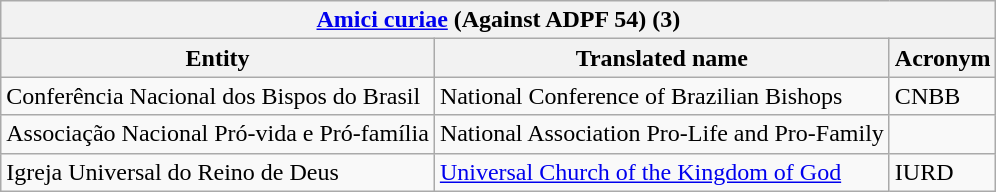<table class="wikitable">
<tr>
<th colspan="3" style="text-align: center;"><a href='#'>Amici curiae</a> (Against ADPF 54) (3)</th>
</tr>
<tr>
<th>Entity</th>
<th>Translated name</th>
<th>Acronym</th>
</tr>
<tr>
<td>Conferência Nacional dos Bispos do Brasil</td>
<td>National Conference of Brazilian Bishops</td>
<td>CNBB</td>
</tr>
<tr>
<td>Associação Nacional Pró-vida e Pró-família</td>
<td>National Association Pro-Life and Pro-Family</td>
<td></td>
</tr>
<tr>
<td>Igreja Universal do Reino de Deus</td>
<td><a href='#'>Universal Church of the Kingdom of God</a></td>
<td>IURD</td>
</tr>
</table>
